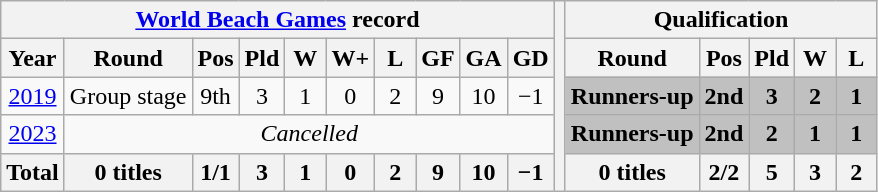<table class="wikitable" style="text-align: center;">
<tr>
<th colspan=10><a href='#'>World Beach Games</a> record</th>
<th rowspan=5></th>
<th colspan=5>Qualification</th>
</tr>
<tr>
<th>Year</th>
<th>Round</th>
<th width=20>Pos</th>
<th width=20>Pld</th>
<th width=20>W</th>
<th width=20>W+</th>
<th width=20>L</th>
<th width=20>GF</th>
<th width=20>GA</th>
<th width=20>GD</th>
<th>Round</th>
<th width=20>Pos</th>
<th width=20>Pld</th>
<th width=20>W</th>
<th width=20>L</th>
</tr>
<tr>
<td> <a href='#'>2019</a></td>
<td>Group stage</td>
<td>9th</td>
<td>3</td>
<td>1</td>
<td>0</td>
<td>2</td>
<td>9</td>
<td>10</td>
<td>−1</td>
<td bgcolor=silver><strong>Runners-up</strong></td>
<td bgcolor=silver><strong>2nd</strong></td>
<td bgcolor=silver><strong>3</strong></td>
<td bgcolor=silver><strong>2</strong></td>
<td bgcolor=silver><strong>1</strong></td>
</tr>
<tr>
<td> <a href='#'>2023</a></td>
<td colspan=9><em>Cancelled</em></td>
<td bgcolor=silver><strong>Runners-up</strong></td>
<td bgcolor=silver><strong>2nd</strong></td>
<td bgcolor=silver><strong>2</strong></td>
<td bgcolor=silver><strong>1</strong></td>
<td bgcolor=silver><strong>1</strong></td>
</tr>
<tr>
<th>Total</th>
<th>0 titles</th>
<th>1/1</th>
<th>3</th>
<th>1</th>
<th>0</th>
<th>2</th>
<th>9</th>
<th>10</th>
<th>−1</th>
<th>0 titles</th>
<th>2/2</th>
<th>5</th>
<th>3</th>
<th>2</th>
</tr>
</table>
